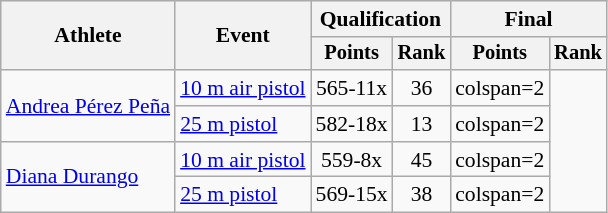<table class=wikitable style=font-size:90%;text-align:center>
<tr>
<th rowspan=2>Athlete</th>
<th rowspan=2>Event</th>
<th colspan=2>Qualification</th>
<th colspan=2>Final</th>
</tr>
<tr style=font-size:95%>
<th>Points</th>
<th>Rank</th>
<th>Points</th>
<th>Rank</th>
</tr>
<tr>
<td align=left rowspan=2><a href='#'>Andrea Pérez Peña</a></td>
<td align=left><a href='#'>10 m air pistol</a></td>
<td>565-11x</td>
<td>36</td>
<td>colspan=2 </td>
</tr>
<tr>
<td align=left><a href='#'>25 m pistol</a></td>
<td>582-18x</td>
<td>13</td>
<td>colspan=2 </td>
</tr>
<tr align=center>
<td align=left rowspan=2><a href='#'>Diana Durango</a></td>
<td align=left><a href='#'>10 m air pistol</a></td>
<td>559-8x</td>
<td>45</td>
<td>colspan=2 </td>
</tr>
<tr>
<td align=left><a href='#'>25 m pistol</a></td>
<td>569-15x</td>
<td>38</td>
<td>colspan=2 </td>
</tr>
</table>
